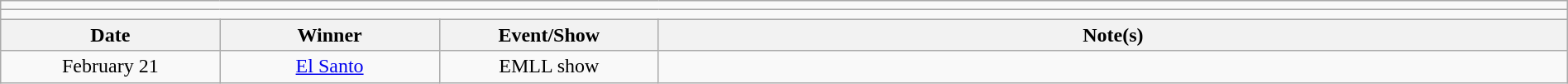<table class="wikitable" style="text-align:center; width:100%;">
<tr>
<td colspan="5"></td>
</tr>
<tr>
<td colspan="5"><strong></strong></td>
</tr>
<tr>
<th width=14%>Date</th>
<th width=14%>Winner</th>
<th width=14%>Event/Show</th>
<th width=58%>Note(s)</th>
</tr>
<tr>
<td>February 21</td>
<td><a href='#'>El Santo</a></td>
<td>EMLL show</td>
<td align=left></td>
</tr>
</table>
